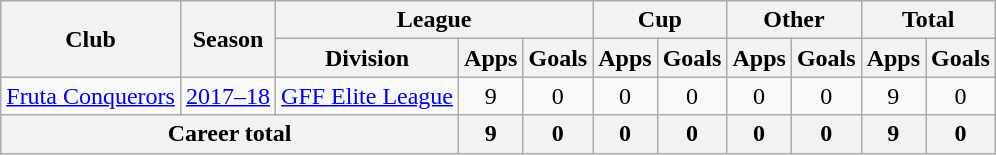<table class="wikitable" style="text-align: center">
<tr>
<th rowspan="2">Club</th>
<th rowspan="2">Season</th>
<th colspan="3">League</th>
<th colspan="2">Cup</th>
<th colspan="2">Other</th>
<th colspan="2">Total</th>
</tr>
<tr>
<th>Division</th>
<th>Apps</th>
<th>Goals</th>
<th>Apps</th>
<th>Goals</th>
<th>Apps</th>
<th>Goals</th>
<th>Apps</th>
<th>Goals</th>
</tr>
<tr>
<td><a href='#'>Fruta Conquerors</a></td>
<td><a href='#'>2017–18</a></td>
<td><a href='#'>GFF Elite League</a></td>
<td>9</td>
<td>0</td>
<td>0</td>
<td>0</td>
<td>0</td>
<td>0</td>
<td>9</td>
<td>0</td>
</tr>
<tr>
<th colspan="3"><strong>Career total</strong></th>
<th>9</th>
<th>0</th>
<th>0</th>
<th>0</th>
<th>0</th>
<th>0</th>
<th>9</th>
<th>0</th>
</tr>
</table>
